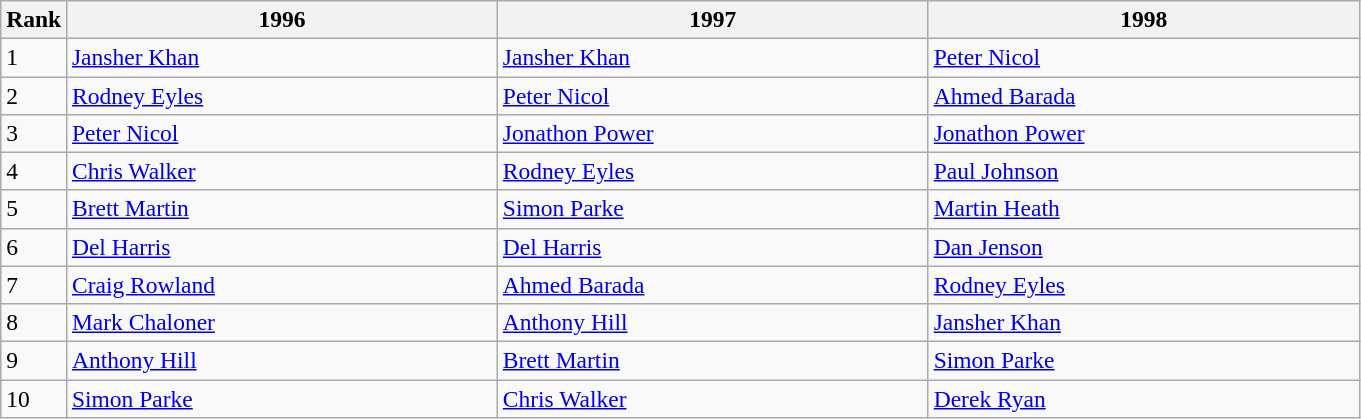<table class=wikitable style="font-size:98%;">
<tr>
<th>Rank</th>
<th colspan="1" style="width:280px;">1996</th>
<th colspan="1" style="width:280px;">1997</th>
<th colspan="1" style="width:280px;">1998</th>
</tr>
<tr>
<td>1</td>
<td> <a href='#'>Jansher Khan</a></td>
<td> <a href='#'>Jansher Khan</a></td>
<td> <a href='#'>Peter Nicol</a></td>
</tr>
<tr>
<td>2</td>
<td> <a href='#'>Rodney Eyles</a></td>
<td> <a href='#'>Peter Nicol</a></td>
<td> <a href='#'>Ahmed Barada</a></td>
</tr>
<tr>
<td>3</td>
<td> <a href='#'>Peter Nicol</a></td>
<td> <a href='#'>Jonathon Power</a></td>
<td> <a href='#'>Jonathon Power</a></td>
</tr>
<tr>
<td>4</td>
<td> <a href='#'>Chris Walker</a></td>
<td> <a href='#'>Rodney Eyles</a></td>
<td> <a href='#'>Paul Johnson</a></td>
</tr>
<tr>
<td>5</td>
<td> <a href='#'>Brett Martin</a></td>
<td> <a href='#'>Simon Parke</a></td>
<td> <a href='#'>Martin Heath</a></td>
</tr>
<tr>
<td>6</td>
<td> <a href='#'>Del Harris</a></td>
<td> <a href='#'>Del Harris</a></td>
<td> <a href='#'>Dan Jenson</a></td>
</tr>
<tr>
<td>7</td>
<td> <a href='#'>Craig Rowland</a></td>
<td> <a href='#'>Ahmed Barada</a></td>
<td> <a href='#'>Rodney Eyles</a></td>
</tr>
<tr>
<td>8</td>
<td> <a href='#'>Mark Chaloner</a></td>
<td> <a href='#'>Anthony Hill</a></td>
<td> <a href='#'>Jansher Khan</a></td>
</tr>
<tr>
<td>9</td>
<td> <a href='#'>Anthony Hill</a></td>
<td> <a href='#'>Brett Martin</a></td>
<td> <a href='#'>Simon Parke</a></td>
</tr>
<tr>
<td>10</td>
<td> <a href='#'>Simon Parke</a></td>
<td> <a href='#'>Chris Walker</a></td>
<td> <a href='#'>Derek Ryan</a></td>
</tr>
</table>
